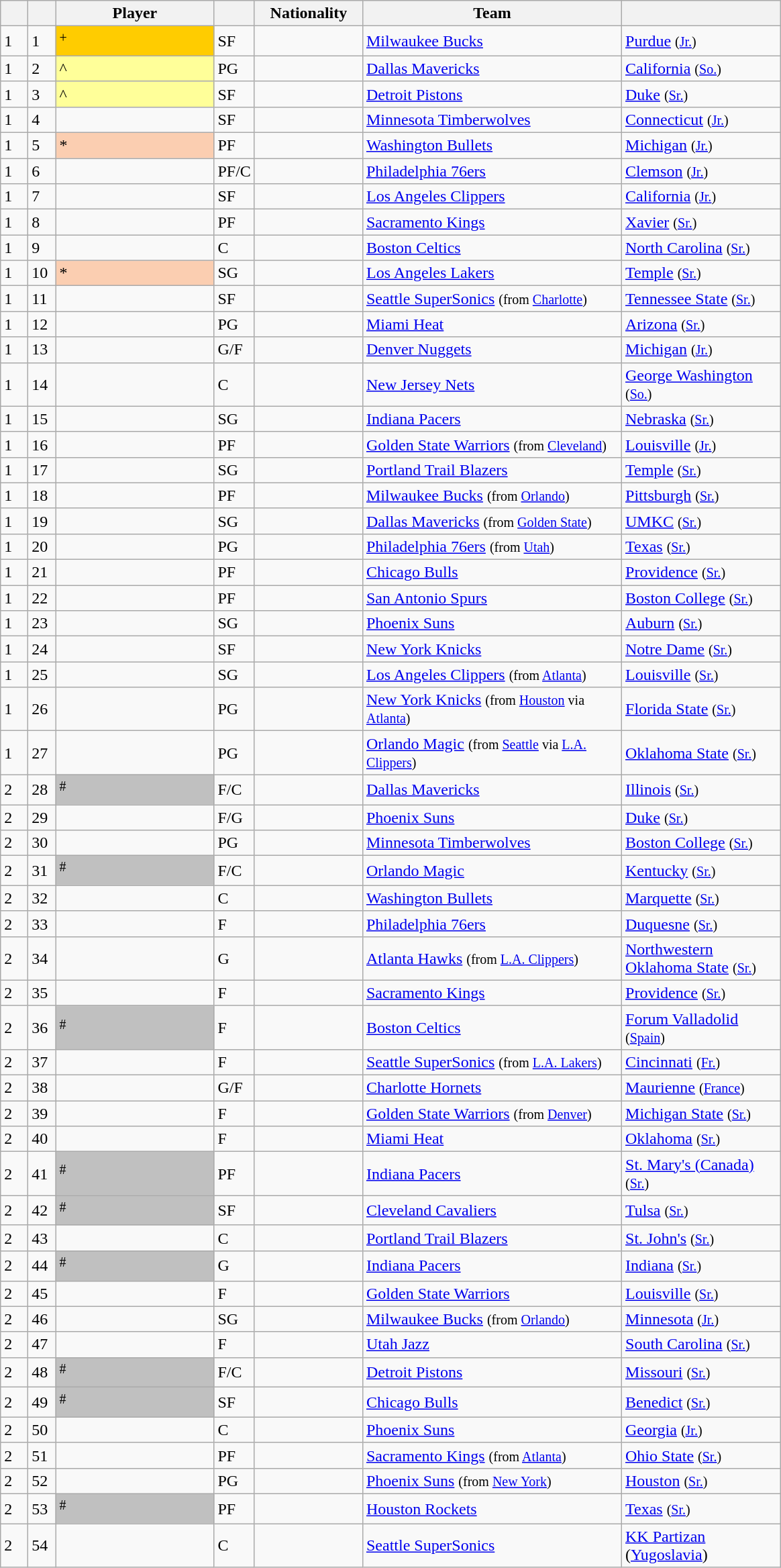<table class="wikitable sortable" style="text-align:left">
<tr>
<th style="width:20px;"></th>
<th style="width:20px;"></th>
<th style="width:150px;">Player</th>
<th style="width:20px;"></th>
<th style="width:100px;">Nationality</th>
<th style="width:250px;">Team</th>
<th style="width:150px;"></th>
</tr>
<tr>
<td>1</td>
<td>1</td>
<td bgcolor="#FFCC00"><sup>+</sup></td>
<td>SF</td>
<td></td>
<td><a href='#'>Milwaukee Bucks</a></td>
<td><a href='#'>Purdue</a> <small>(<a href='#'>Jr.</a>)</small></td>
</tr>
<tr>
<td>1</td>
<td>2</td>
<td bgcolor="#FFFF99">^</td>
<td>PG</td>
<td></td>
<td><a href='#'>Dallas Mavericks</a></td>
<td><a href='#'>California</a> <small>(<a href='#'>So.</a>)</small></td>
</tr>
<tr>
<td>1</td>
<td>3</td>
<td bgcolor="#FFFF99">^</td>
<td>SF</td>
<td></td>
<td><a href='#'>Detroit Pistons</a></td>
<td><a href='#'>Duke</a> <small>(<a href='#'>Sr.</a>)</small></td>
</tr>
<tr>
<td>1</td>
<td>4</td>
<td></td>
<td>SF</td>
<td></td>
<td><a href='#'>Minnesota Timberwolves</a></td>
<td><a href='#'>Connecticut</a> <small>(<a href='#'>Jr.</a>)</small></td>
</tr>
<tr>
<td>1</td>
<td>5</td>
<td bgcolor="#FBCEB1">*</td>
<td>PF</td>
<td></td>
<td><a href='#'>Washington Bullets</a></td>
<td><a href='#'>Michigan</a> <small>(<a href='#'>Jr.</a>)</small></td>
</tr>
<tr>
<td>1</td>
<td>6</td>
<td></td>
<td>PF/C</td>
<td></td>
<td><a href='#'>Philadelphia 76ers</a></td>
<td><a href='#'>Clemson</a> <small>(<a href='#'>Jr.</a>)</small></td>
</tr>
<tr>
<td>1</td>
<td>7</td>
<td></td>
<td>SF</td>
<td></td>
<td><a href='#'>Los Angeles Clippers</a></td>
<td><a href='#'>California</a> <small>(<a href='#'>Jr.</a>)</small></td>
</tr>
<tr>
<td>1</td>
<td>8</td>
<td></td>
<td>PF</td>
<td></td>
<td><a href='#'>Sacramento Kings</a></td>
<td><a href='#'>Xavier</a> <small>(<a href='#'>Sr.</a>)</small></td>
</tr>
<tr>
<td>1</td>
<td>9</td>
<td></td>
<td>C</td>
<td></td>
<td><a href='#'>Boston Celtics</a></td>
<td><a href='#'>North Carolina</a> <small>(<a href='#'>Sr.</a>)</small></td>
</tr>
<tr>
<td>1</td>
<td>10</td>
<td bgcolor="#FBCEB1">*</td>
<td>SG</td>
<td></td>
<td><a href='#'>Los Angeles Lakers</a></td>
<td><a href='#'>Temple</a> <small>(<a href='#'>Sr.</a>)</small></td>
</tr>
<tr>
<td>1</td>
<td>11</td>
<td></td>
<td>SF</td>
<td></td>
<td><a href='#'>Seattle SuperSonics</a> <small>(from <a href='#'>Charlotte</a>)</small></td>
<td><a href='#'>Tennessee State</a> <small>(<a href='#'>Sr.</a>)</small></td>
</tr>
<tr>
<td>1</td>
<td>12</td>
<td></td>
<td>PG</td>
<td></td>
<td><a href='#'>Miami Heat</a></td>
<td><a href='#'>Arizona</a> <small>(<a href='#'>Sr.</a>)</small></td>
</tr>
<tr>
<td>1</td>
<td>13</td>
<td></td>
<td>G/F</td>
<td></td>
<td><a href='#'>Denver Nuggets</a></td>
<td><a href='#'>Michigan</a> <small>(<a href='#'>Jr.</a>)</small></td>
</tr>
<tr>
<td>1</td>
<td>14</td>
<td></td>
<td>C</td>
<td></td>
<td><a href='#'>New Jersey Nets</a></td>
<td><a href='#'>George Washington</a> <small>(<a href='#'>So.</a>)</small></td>
</tr>
<tr>
<td>1</td>
<td>15</td>
<td></td>
<td>SG</td>
<td></td>
<td><a href='#'>Indiana Pacers</a></td>
<td><a href='#'>Nebraska</a> <small>(<a href='#'>Sr.</a>)</small></td>
</tr>
<tr>
<td>1</td>
<td>16</td>
<td></td>
<td>PF</td>
<td></td>
<td><a href='#'>Golden State Warriors</a> <small>(from <a href='#'>Cleveland</a>)</small></td>
<td><a href='#'>Louisville</a> <small>(<a href='#'>Jr.</a>)</small></td>
</tr>
<tr>
<td>1</td>
<td>17</td>
<td></td>
<td>SG</td>
<td></td>
<td><a href='#'>Portland Trail Blazers</a></td>
<td><a href='#'>Temple</a> <small>(<a href='#'>Sr.</a>)</small></td>
</tr>
<tr>
<td>1</td>
<td>18</td>
<td></td>
<td>PF</td>
<td></td>
<td><a href='#'>Milwaukee Bucks</a> <small>(from <a href='#'>Orlando</a>)</small></td>
<td><a href='#'>Pittsburgh</a> <small>(<a href='#'>Sr.</a>)</small></td>
</tr>
<tr>
<td>1</td>
<td>19</td>
<td></td>
<td>SG</td>
<td></td>
<td><a href='#'>Dallas Mavericks</a> <small>(from <a href='#'>Golden State</a>)</small></td>
<td><a href='#'>UMKC</a> <small>(<a href='#'>Sr.</a>)</small></td>
</tr>
<tr>
<td>1</td>
<td>20</td>
<td></td>
<td>PG</td>
<td></td>
<td><a href='#'>Philadelphia 76ers</a> <small>(from <a href='#'>Utah</a>)</small></td>
<td><a href='#'>Texas</a> <small>(<a href='#'>Sr.</a>)</small></td>
</tr>
<tr>
<td>1</td>
<td>21</td>
<td></td>
<td>PF</td>
<td></td>
<td><a href='#'>Chicago Bulls</a></td>
<td><a href='#'>Providence</a> <small>(<a href='#'>Sr.</a>)</small></td>
</tr>
<tr>
<td>1</td>
<td>22</td>
<td></td>
<td>PF</td>
<td></td>
<td><a href='#'>San Antonio Spurs</a></td>
<td><a href='#'>Boston College</a> <small>(<a href='#'>Sr.</a>)</small></td>
</tr>
<tr>
<td>1</td>
<td>23</td>
<td></td>
<td>SG</td>
<td></td>
<td><a href='#'>Phoenix Suns</a></td>
<td><a href='#'>Auburn</a> <small>(<a href='#'>Sr.</a>)</small></td>
</tr>
<tr>
<td>1</td>
<td>24</td>
<td></td>
<td>SF</td>
<td></td>
<td><a href='#'>New York Knicks</a></td>
<td><a href='#'>Notre Dame</a> <small>(<a href='#'>Sr.</a>)</small></td>
</tr>
<tr>
<td>1</td>
<td>25</td>
<td></td>
<td>SG</td>
<td></td>
<td><a href='#'>Los Angeles Clippers</a> <small>(from <a href='#'>Atlanta</a>)</small></td>
<td><a href='#'>Louisville</a> <small>(<a href='#'>Sr.</a>)</small></td>
</tr>
<tr>
<td>1</td>
<td>26</td>
<td></td>
<td>PG</td>
<td></td>
<td><a href='#'>New York Knicks</a> <small>(from <a href='#'>Houston</a> via <a href='#'>Atlanta</a>)</small></td>
<td><a href='#'>Florida State</a> <small>(<a href='#'>Sr.</a>)</small></td>
</tr>
<tr>
<td>1</td>
<td>27</td>
<td></td>
<td>PG</td>
<td></td>
<td><a href='#'>Orlando Magic</a> <small>(from <a href='#'>Seattle</a> via <a href='#'>L.A. Clippers</a>)</small></td>
<td><a href='#'>Oklahoma State</a> <small>(<a href='#'>Sr.</a>)</small></td>
</tr>
<tr>
<td>2</td>
<td>28</td>
<td bgcolor="#C0C0C0"><sup>#</sup></td>
<td>F/C</td>
<td></td>
<td><a href='#'>Dallas Mavericks</a></td>
<td><a href='#'>Illinois</a> <small>(<a href='#'>Sr.</a>)</small></td>
</tr>
<tr>
<td>2</td>
<td>29</td>
<td></td>
<td>F/G</td>
<td></td>
<td><a href='#'>Phoenix Suns</a></td>
<td><a href='#'>Duke</a> <small>(<a href='#'>Sr.</a>)</small></td>
</tr>
<tr>
<td>2</td>
<td>30</td>
<td></td>
<td>PG</td>
<td></td>
<td><a href='#'>Minnesota Timberwolves</a></td>
<td><a href='#'>Boston College</a> <small>(<a href='#'>Sr.</a>)</small></td>
</tr>
<tr>
<td>2</td>
<td>31</td>
<td bgcolor="#C0C0C0"><sup>#</sup></td>
<td>F/C</td>
<td></td>
<td><a href='#'>Orlando Magic</a></td>
<td><a href='#'>Kentucky</a> <small>(<a href='#'>Sr.</a>)</small></td>
</tr>
<tr>
<td>2</td>
<td>32</td>
<td></td>
<td>C</td>
<td></td>
<td><a href='#'>Washington Bullets</a></td>
<td><a href='#'>Marquette</a> <small>(<a href='#'>Sr.</a>)</small></td>
</tr>
<tr>
<td>2</td>
<td>33</td>
<td></td>
<td>F</td>
<td></td>
<td><a href='#'>Philadelphia 76ers</a></td>
<td><a href='#'>Duquesne</a> <small>(<a href='#'>Sr.</a>)</small></td>
</tr>
<tr>
<td>2</td>
<td>34</td>
<td></td>
<td>G</td>
<td></td>
<td><a href='#'>Atlanta Hawks</a> <small>(from <a href='#'>L.A. Clippers</a>)</small></td>
<td><a href='#'>Northwestern Oklahoma State</a> <small>(<a href='#'>Sr.</a>)</small></td>
</tr>
<tr>
<td>2</td>
<td>35</td>
<td></td>
<td>F</td>
<td></td>
<td><a href='#'>Sacramento Kings</a></td>
<td><a href='#'>Providence</a> <small>(<a href='#'>Sr.</a>)</small></td>
</tr>
<tr>
<td>2</td>
<td>36</td>
<td bgcolor="#C0C0C0"><sup>#</sup></td>
<td>F</td>
<td></td>
<td><a href='#'>Boston Celtics</a></td>
<td><a href='#'>Forum Valladolid</a> <small>(<a href='#'>Spain</a>)</small></td>
</tr>
<tr>
<td>2</td>
<td>37</td>
<td></td>
<td>F</td>
<td></td>
<td><a href='#'>Seattle SuperSonics</a> <small>(from <a href='#'>L.A. Lakers</a>)</small></td>
<td><a href='#'>Cincinnati</a> <small>(<a href='#'>Fr.</a>)</small></td>
</tr>
<tr>
<td>2</td>
<td>38</td>
<td></td>
<td>G/F</td>
<td></td>
<td><a href='#'>Charlotte Hornets</a></td>
<td><a href='#'>Maurienne</a> <small>(<a href='#'>France</a>)</small></td>
</tr>
<tr>
<td>2</td>
<td>39</td>
<td></td>
<td>F</td>
<td></td>
<td><a href='#'>Golden State Warriors</a> <small>(from <a href='#'>Denver</a>)</small></td>
<td><a href='#'>Michigan State</a> <small>(<a href='#'>Sr.</a>)</small></td>
</tr>
<tr>
<td>2</td>
<td>40</td>
<td></td>
<td>F</td>
<td></td>
<td><a href='#'>Miami Heat</a></td>
<td><a href='#'>Oklahoma</a> <small>(<a href='#'>Sr.</a>)</small></td>
</tr>
<tr>
<td>2</td>
<td>41</td>
<td bgcolor="#C0C0C0"><sup>#</sup></td>
<td>PF</td>
<td></td>
<td><a href='#'>Indiana Pacers</a></td>
<td><a href='#'>St. Mary's (Canada)</a> <small>(<a href='#'>Sr.</a>)</small></td>
</tr>
<tr>
<td>2</td>
<td>42</td>
<td bgcolor="#C0C0C0"><sup>#</sup></td>
<td>SF</td>
<td></td>
<td><a href='#'>Cleveland Cavaliers</a></td>
<td><a href='#'>Tulsa</a> <small>(<a href='#'>Sr.</a>)</small></td>
</tr>
<tr>
<td>2</td>
<td>43</td>
<td></td>
<td>C</td>
<td></td>
<td><a href='#'>Portland Trail Blazers</a></td>
<td><a href='#'>St. John's</a> <small>(<a href='#'>Sr.</a>)</small></td>
</tr>
<tr>
<td>2</td>
<td>44</td>
<td bgcolor="#C0C0C0"><sup>#</sup></td>
<td>G</td>
<td></td>
<td><a href='#'>Indiana Pacers</a></td>
<td><a href='#'>Indiana</a> <small>(<a href='#'>Sr.</a>)</small></td>
</tr>
<tr>
<td>2</td>
<td>45</td>
<td></td>
<td>F</td>
<td></td>
<td><a href='#'>Golden State Warriors</a></td>
<td><a href='#'>Louisville</a> <small>(<a href='#'>Sr.</a>)</small></td>
</tr>
<tr>
<td>2</td>
<td>46</td>
<td></td>
<td>SG</td>
<td></td>
<td><a href='#'>Milwaukee Bucks</a> <small>(from <a href='#'>Orlando</a>)</small></td>
<td><a href='#'>Minnesota</a> <small>(<a href='#'>Jr.</a>)</small></td>
</tr>
<tr>
<td>2</td>
<td>47</td>
<td></td>
<td>F</td>
<td></td>
<td><a href='#'>Utah Jazz</a></td>
<td><a href='#'>South Carolina</a> <small>(<a href='#'>Sr.</a>)</small></td>
</tr>
<tr>
<td>2</td>
<td>48</td>
<td bgcolor="#C0C0C0"><sup>#</sup></td>
<td>F/C</td>
<td></td>
<td><a href='#'>Detroit Pistons</a></td>
<td><a href='#'>Missouri</a> <small>(<a href='#'>Sr.</a>)</small></td>
</tr>
<tr>
<td>2</td>
<td>49</td>
<td bgcolor="#C0C0C0"><sup>#</sup></td>
<td>SF</td>
<td></td>
<td><a href='#'>Chicago Bulls</a></td>
<td><a href='#'>Benedict</a> <small>(<a href='#'>Sr.</a>)</small></td>
</tr>
<tr>
<td>2</td>
<td>50</td>
<td></td>
<td>C</td>
<td></td>
<td><a href='#'>Phoenix Suns</a></td>
<td><a href='#'>Georgia</a> <small>(<a href='#'>Jr.</a>)</small></td>
</tr>
<tr>
<td>2</td>
<td>51</td>
<td></td>
<td>PF</td>
<td></td>
<td><a href='#'>Sacramento Kings</a> <small>(from <a href='#'>Atlanta</a>)</small></td>
<td><a href='#'>Ohio State</a> <small>(<a href='#'>Sr.</a>)</small></td>
</tr>
<tr>
<td>2</td>
<td>52</td>
<td></td>
<td>PG</td>
<td></td>
<td><a href='#'>Phoenix Suns</a> <small>(from <a href='#'>New York</a>)</small></td>
<td><a href='#'>Houston</a> <small>(<a href='#'>Sr.</a>)</small></td>
</tr>
<tr>
<td>2</td>
<td>53</td>
<td bgcolor="#C0C0C0"><sup>#</sup></td>
<td>PF</td>
<td></td>
<td><a href='#'>Houston Rockets</a></td>
<td><a href='#'>Texas</a> <small>(<a href='#'>Sr.</a>)</small></td>
</tr>
<tr>
<td>2</td>
<td>54</td>
<td></td>
<td>C</td>
<td></td>
<td><a href='#'>Seattle SuperSonics</a></td>
<td><a href='#'>KK Partizan</a> (<a href='#'>Yugoslavia</a>)</td>
</tr>
</table>
